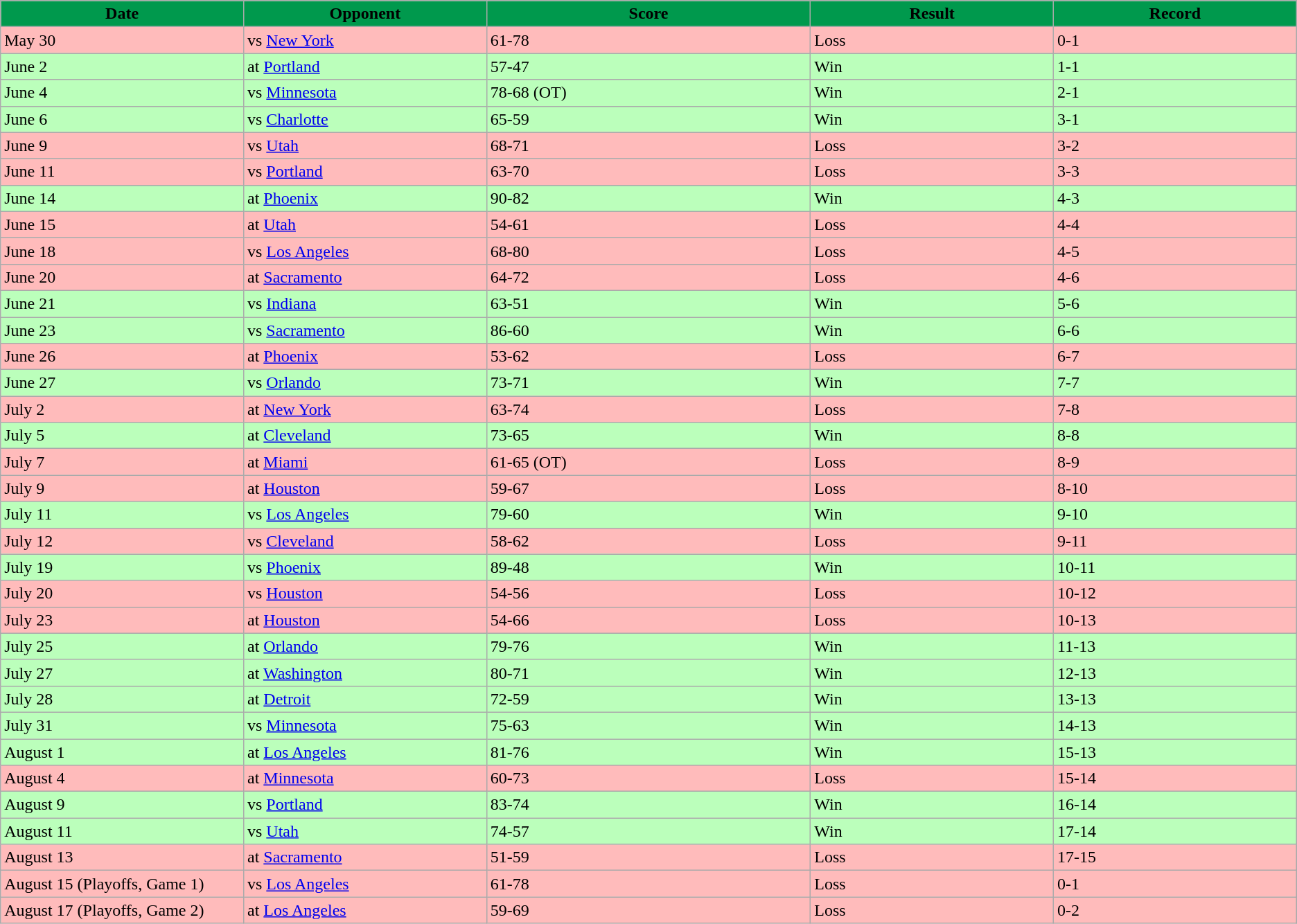<table class="wikitable sortable sortable">
<tr>
<th style="background:#00994d; width:15%;">Date</th>
<th style="background:#00994d; width:15%;">Opponent</th>
<th style="background:#00994d; width:20%;">Score</th>
<th style="background:#00994d; width:15%;">Result</th>
<th style="background:#00994d; width:15%;">Record</th>
</tr>
<tr style="background:#fbb;">
<td>May 30</td>
<td>vs <a href='#'>New York</a></td>
<td>61-78</td>
<td>Loss</td>
<td>0-1</td>
</tr>
<tr style="background:#bfb;">
<td>June 2</td>
<td>at <a href='#'>Portland</a></td>
<td>57-47</td>
<td>Win</td>
<td>1-1</td>
</tr>
<tr style="background:#bfb;">
<td>June 4</td>
<td>vs <a href='#'>Minnesota</a></td>
<td>78-68 (OT)</td>
<td>Win</td>
<td>2-1</td>
</tr>
<tr style="background:#bfb;">
<td>June 6</td>
<td>vs <a href='#'>Charlotte</a></td>
<td>65-59</td>
<td>Win</td>
<td>3-1</td>
</tr>
<tr style="background:#fbb;">
<td>June 9</td>
<td>vs <a href='#'>Utah</a></td>
<td>68-71</td>
<td>Loss</td>
<td>3-2</td>
</tr>
<tr style="background:#fbb;">
<td>June 11</td>
<td>vs <a href='#'>Portland</a></td>
<td>63-70</td>
<td>Loss</td>
<td>3-3</td>
</tr>
<tr style="background:#bfb;">
<td>June 14</td>
<td>at <a href='#'>Phoenix</a></td>
<td>90-82</td>
<td>Win</td>
<td>4-3</td>
</tr>
<tr style="background:#fbb;">
<td>June 15</td>
<td>at <a href='#'>Utah</a></td>
<td>54-61</td>
<td>Loss</td>
<td>4-4</td>
</tr>
<tr style="background:#fbb;">
<td>June 18</td>
<td>vs <a href='#'>Los Angeles</a></td>
<td>68-80</td>
<td>Loss</td>
<td>4-5</td>
</tr>
<tr style="background:#fbb;">
<td>June 20</td>
<td>at <a href='#'>Sacramento</a></td>
<td>64-72</td>
<td>Loss</td>
<td>4-6</td>
</tr>
<tr style="background:#bfb;">
<td>June 21</td>
<td>vs <a href='#'>Indiana</a></td>
<td>63-51</td>
<td>Win</td>
<td>5-6</td>
</tr>
<tr style="background:#bfb;">
<td>June 23</td>
<td>vs <a href='#'>Sacramento</a></td>
<td>86-60</td>
<td>Win</td>
<td>6-6</td>
</tr>
<tr style="background:#fbb;">
<td>June 26</td>
<td>at <a href='#'>Phoenix</a></td>
<td>53-62</td>
<td>Loss</td>
<td>6-7</td>
</tr>
<tr style="background:#bfb;">
<td>June 27</td>
<td>vs <a href='#'>Orlando</a></td>
<td>73-71</td>
<td>Win</td>
<td>7-7</td>
</tr>
<tr style="background:#fbb;">
<td>July 2</td>
<td>at <a href='#'>New York</a></td>
<td>63-74</td>
<td>Loss</td>
<td>7-8</td>
</tr>
<tr style="background:#bfb;">
<td>July 5</td>
<td>at <a href='#'>Cleveland</a></td>
<td>73-65</td>
<td>Win</td>
<td>8-8</td>
</tr>
<tr style="background:#fbb;">
<td>July 7</td>
<td>at <a href='#'>Miami</a></td>
<td>61-65 (OT)</td>
<td>Loss</td>
<td>8-9</td>
</tr>
<tr style="background:#fbb;">
<td>July 9</td>
<td>at <a href='#'>Houston</a></td>
<td>59-67</td>
<td>Loss</td>
<td>8-10</td>
</tr>
<tr style="background:#bfb;">
<td>July 11</td>
<td>vs <a href='#'>Los Angeles</a></td>
<td>79-60</td>
<td>Win</td>
<td>9-10</td>
</tr>
<tr style="background:#fbb;">
<td>July 12</td>
<td>vs <a href='#'>Cleveland</a></td>
<td>58-62</td>
<td>Loss</td>
<td>9-11</td>
</tr>
<tr style="background:#bfb;">
<td>July 19</td>
<td>vs <a href='#'>Phoenix</a></td>
<td>89-48</td>
<td>Win</td>
<td>10-11</td>
</tr>
<tr style="background:#fbb;">
<td>July 20</td>
<td>vs <a href='#'>Houston</a></td>
<td>54-56</td>
<td>Loss</td>
<td>10-12</td>
</tr>
<tr style="background:#fbb;">
<td>July 23</td>
<td>at <a href='#'>Houston</a></td>
<td>54-66</td>
<td>Loss</td>
<td>10-13</td>
</tr>
<tr style="background:#bfb;">
<td>July 25</td>
<td>at <a href='#'>Orlando</a></td>
<td>79-76</td>
<td>Win</td>
<td>11-13</td>
</tr>
<tr style="background:#bfb;">
<td>July 27</td>
<td>at <a href='#'>Washington</a></td>
<td>80-71</td>
<td>Win</td>
<td>12-13</td>
</tr>
<tr style="background:#bfb;">
<td>July 28</td>
<td>at <a href='#'>Detroit</a></td>
<td>72-59</td>
<td>Win</td>
<td>13-13</td>
</tr>
<tr style="background:#bfb;">
<td>July 31</td>
<td>vs <a href='#'>Minnesota</a></td>
<td>75-63</td>
<td>Win</td>
<td>14-13</td>
</tr>
<tr style="background:#bfb;">
<td>August 1</td>
<td>at <a href='#'>Los Angeles</a></td>
<td>81-76</td>
<td>Win</td>
<td>15-13</td>
</tr>
<tr style="background:#fbb;">
<td>August 4</td>
<td>at <a href='#'>Minnesota</a></td>
<td>60-73</td>
<td>Loss</td>
<td>15-14</td>
</tr>
<tr style="background:#bfb;">
<td>August 9</td>
<td>vs <a href='#'>Portland</a></td>
<td>83-74</td>
<td>Win</td>
<td>16-14</td>
</tr>
<tr style="background:#bfb;">
<td>August 11</td>
<td>vs <a href='#'>Utah</a></td>
<td>74-57</td>
<td>Win</td>
<td>17-14</td>
</tr>
<tr style="background:#fbb;">
<td>August 13</td>
<td>at <a href='#'>Sacramento</a></td>
<td>51-59</td>
<td>Loss</td>
<td>17-15</td>
</tr>
<tr style="background:#fbb;">
<td>August 15 (Playoffs, Game 1)</td>
<td>vs <a href='#'>Los Angeles</a></td>
<td>61-78</td>
<td>Loss</td>
<td>0-1</td>
</tr>
<tr style="background:#fbb;">
<td>August 17 (Playoffs, Game 2)</td>
<td>at <a href='#'>Los Angeles</a></td>
<td>59-69</td>
<td>Loss</td>
<td>0-2</td>
</tr>
</table>
